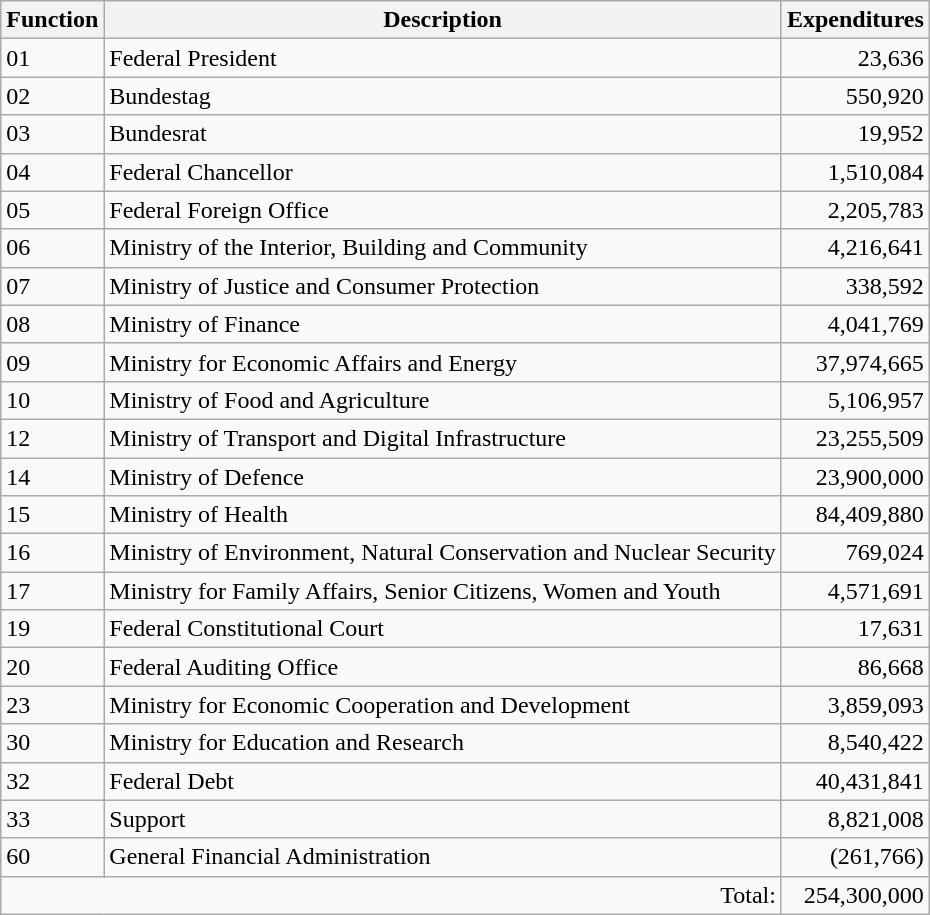<table class="wikitable sortable">
<tr>
<th>Function</th>
<th>Description</th>
<th>Expenditures</th>
</tr>
<tr>
<td>01</td>
<td>Federal President</td>
<td align="right">23,636</td>
</tr>
<tr>
<td>02</td>
<td>Bundestag</td>
<td align="right">550,920</td>
</tr>
<tr>
<td>03</td>
<td>Bundesrat</td>
<td align="right">19,952</td>
</tr>
<tr>
<td>04</td>
<td>Federal Chancellor</td>
<td align="right">1,510,084</td>
</tr>
<tr>
<td>05</td>
<td>Federal Foreign Office</td>
<td align="right">2,205,783</td>
</tr>
<tr>
<td>06</td>
<td>Ministry of the Interior, Building and Community</td>
<td align="right">4,216,641</td>
</tr>
<tr>
<td>07</td>
<td>Ministry of Justice and Consumer Protection</td>
<td align="right">338,592</td>
</tr>
<tr>
<td>08</td>
<td>Ministry of Finance</td>
<td align="right">4,041,769</td>
</tr>
<tr>
<td>09</td>
<td>Ministry for Economic Affairs and Energy</td>
<td align="right">37,974,665</td>
</tr>
<tr>
<td>10</td>
<td>Ministry of Food and Agriculture</td>
<td align="right">5,106,957</td>
</tr>
<tr>
<td>12</td>
<td>Ministry of Transport and Digital Infrastructure</td>
<td align="right">23,255,509</td>
</tr>
<tr>
<td>14</td>
<td>Ministry of Defence</td>
<td align="right">23,900,000</td>
</tr>
<tr>
<td>15</td>
<td>Ministry of Health</td>
<td align="right">84,409,880</td>
</tr>
<tr>
<td>16</td>
<td>Ministry of Environment, Natural Conservation and Nuclear Security</td>
<td align="right">769,024</td>
</tr>
<tr>
<td>17</td>
<td>Ministry for Family Affairs, Senior Citizens, Women and Youth</td>
<td align="right">4,571,691</td>
</tr>
<tr>
<td>19</td>
<td>Federal Constitutional Court</td>
<td align="right">17,631</td>
</tr>
<tr>
<td>20</td>
<td>Federal Auditing Office</td>
<td align="right">86,668</td>
</tr>
<tr>
<td>23</td>
<td>Ministry for Economic Cooperation and Development</td>
<td align="right">3,859,093</td>
</tr>
<tr>
<td>30</td>
<td>Ministry for Education and Research</td>
<td align="right">8,540,422</td>
</tr>
<tr>
<td>32</td>
<td>Federal Debt</td>
<td align="right">40,431,841</td>
</tr>
<tr>
<td>33</td>
<td>Support</td>
<td align="right">8,821,008</td>
</tr>
<tr>
<td>60</td>
<td>General Financial Administration</td>
<td align="right">(261,766)</td>
</tr>
<tr>
<td colspan="2" align="right">Total:</td>
<td align="right">254,300,000</td>
</tr>
</table>
